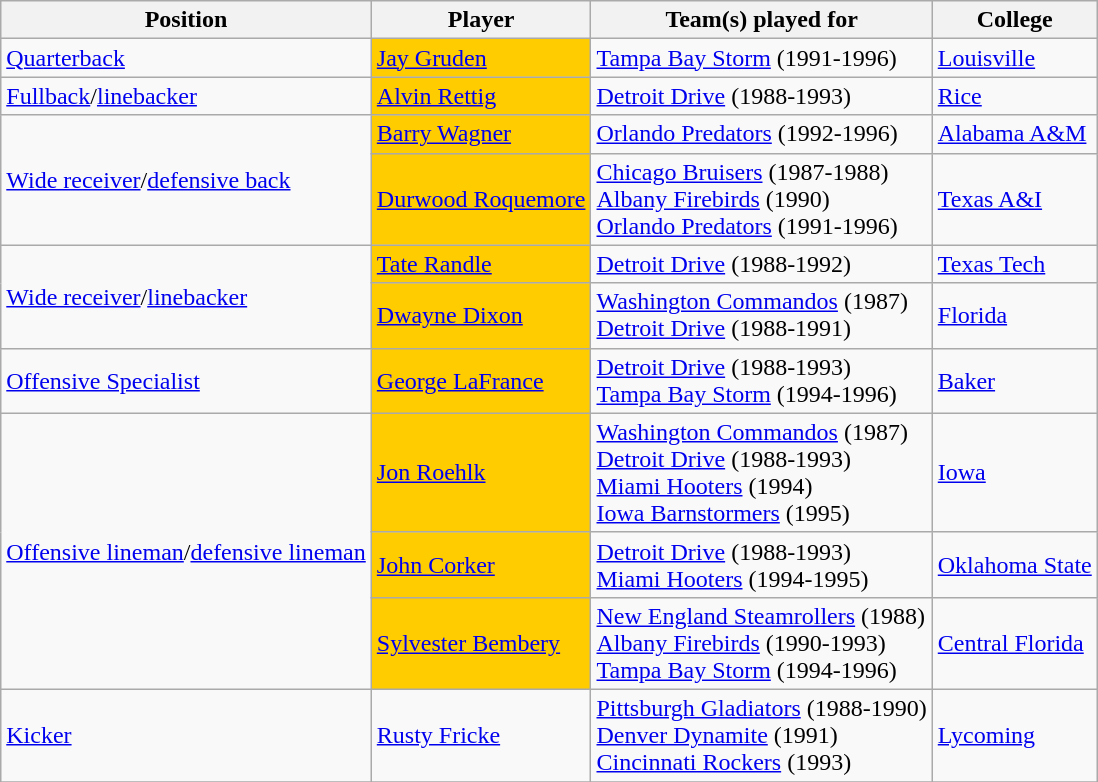<table class="wikitable">
<tr>
<th>Position</th>
<th>Player</th>
<th>Team(s) played for</th>
<th>College</th>
</tr>
<tr>
<td rowspan=1><a href='#'>Quarterback</a></td>
<td bgcolor="#FFCC00"><a href='#'>Jay Gruden</a></td>
<td><a href='#'>Tampa Bay Storm</a> (1991-1996)</td>
<td><a href='#'>Louisville</a></td>
</tr>
<tr>
<td rowspan=1><a href='#'>Fullback</a>/<a href='#'>linebacker</a></td>
<td bgcolor="#FFCC00"><a href='#'>Alvin Rettig</a></td>
<td><a href='#'>Detroit Drive</a> (1988-1993)</td>
<td><a href='#'>Rice</a></td>
</tr>
<tr>
<td rowspan=2><a href='#'>Wide receiver</a>/<a href='#'>defensive back</a></td>
<td bgcolor="#FFCC00"><a href='#'>Barry Wagner</a></td>
<td><a href='#'>Orlando Predators</a> (1992-1996)</td>
<td><a href='#'>Alabama A&M</a></td>
</tr>
<tr>
<td bgcolor="#FFCC00"><a href='#'>Durwood Roquemore</a></td>
<td><a href='#'>Chicago Bruisers</a> (1987-1988)<br><a href='#'>Albany Firebirds</a> (1990)<br><a href='#'>Orlando Predators</a> (1991-1996)</td>
<td><a href='#'>Texas A&I</a></td>
</tr>
<tr>
<td rowspan=2><a href='#'>Wide receiver</a>/<a href='#'>linebacker</a></td>
<td bgcolor="#FFCC00"><a href='#'>Tate Randle</a></td>
<td><a href='#'>Detroit Drive</a> (1988-1992)</td>
<td><a href='#'>Texas Tech</a></td>
</tr>
<tr>
<td bgcolor="#FFCC00"><a href='#'>Dwayne Dixon</a></td>
<td><a href='#'>Washington Commandos</a> (1987)<br><a href='#'>Detroit Drive</a> (1988-1991)</td>
<td><a href='#'>Florida</a></td>
</tr>
<tr>
<td rowspan=1><a href='#'>Offensive Specialist</a></td>
<td bgcolor="#FFCC00"><a href='#'>George LaFrance</a></td>
<td><a href='#'>Detroit Drive</a> (1988-1993)<br><a href='#'>Tampa Bay Storm</a> (1994-1996)</td>
<td><a href='#'>Baker</a></td>
</tr>
<tr>
<td rowspan=3><a href='#'>Offensive lineman</a>/<a href='#'>defensive lineman</a></td>
<td bgcolor="#FFCC00"><a href='#'>Jon Roehlk</a></td>
<td><a href='#'>Washington Commandos</a> (1987)<br><a href='#'>Detroit Drive</a> (1988-1993)<br><a href='#'>Miami Hooters</a> (1994)<br><a href='#'>Iowa Barnstormers</a> (1995)</td>
<td><a href='#'>Iowa</a></td>
</tr>
<tr>
<td bgcolor="#FFCC00"><a href='#'>John Corker</a></td>
<td><a href='#'>Detroit Drive</a> (1988-1993)<br><a href='#'>Miami Hooters</a> (1994-1995)</td>
<td><a href='#'>Oklahoma State</a></td>
</tr>
<tr>
<td bgcolor="#FFCC00"><a href='#'>Sylvester Bembery</a></td>
<td><a href='#'>New England Steamrollers</a> (1988)<br><a href='#'>Albany Firebirds</a> (1990-1993)<br><a href='#'>Tampa Bay Storm</a> (1994-1996)</td>
<td><a href='#'>Central Florida</a></td>
</tr>
<tr>
<td rowspan=1><a href='#'>Kicker</a></td>
<td><a href='#'>Rusty Fricke</a></td>
<td><a href='#'>Pittsburgh Gladiators</a> (1988-1990)<br><a href='#'>Denver Dynamite</a> (1991)<br><a href='#'>Cincinnati Rockers</a> (1993)</td>
<td><a href='#'>Lycoming</a></td>
</tr>
<tr>
</tr>
</table>
